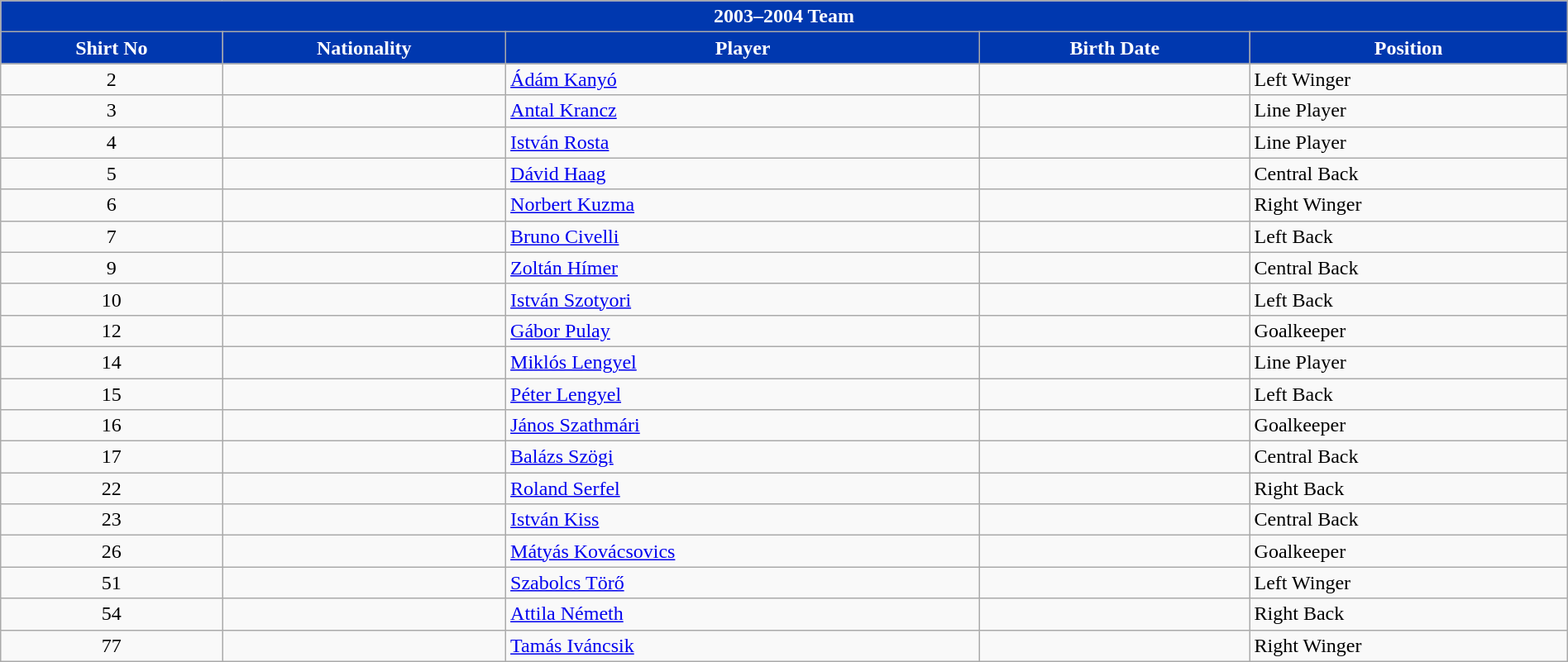<table class="wikitable collapsible collapsed" style="width:100%">
<tr>
<th colspan=5 style="background-color:#0038af;color:#FFFFFF;text-align:center;"> <strong>2003–2004 Team</strong></th>
</tr>
<tr>
<th style="color:#FFFFFF; background:#0038af">Shirt No</th>
<th style="color:#FFFFFF; background:#0038af">Nationality</th>
<th style="color:#FFFFFF; background:#0038af">Player</th>
<th style="color:#FFFFFF; background:#0038af">Birth Date</th>
<th style="color:#FFFFFF; background:#0038af">Position</th>
</tr>
<tr>
<td align=center>2</td>
<td></td>
<td><a href='#'>Ádám Kanyó</a></td>
<td></td>
<td>Left Winger</td>
</tr>
<tr>
<td align=center>3</td>
<td></td>
<td><a href='#'>Antal Krancz</a></td>
<td></td>
<td>Line Player</td>
</tr>
<tr>
<td align=center>4</td>
<td></td>
<td><a href='#'>István Rosta</a></td>
<td></td>
<td>Line Player</td>
</tr>
<tr>
<td align=center>5</td>
<td></td>
<td><a href='#'>Dávid Haag</a></td>
<td></td>
<td>Central Back</td>
</tr>
<tr>
<td align=center>6</td>
<td></td>
<td><a href='#'>Norbert Kuzma</a></td>
<td></td>
<td>Right Winger</td>
</tr>
<tr>
<td align=center>7</td>
<td></td>
<td><a href='#'>Bruno Civelli</a></td>
<td></td>
<td>Left Back</td>
</tr>
<tr>
<td align=center>9</td>
<td></td>
<td><a href='#'>Zoltán Hímer</a></td>
<td></td>
<td>Central Back</td>
</tr>
<tr>
<td align=center>10</td>
<td></td>
<td><a href='#'>István Szotyori</a></td>
<td></td>
<td>Left Back</td>
</tr>
<tr>
<td align=center>12</td>
<td></td>
<td><a href='#'>Gábor Pulay</a></td>
<td></td>
<td>Goalkeeper</td>
</tr>
<tr>
<td align=center>14</td>
<td></td>
<td><a href='#'>Miklós Lengyel</a></td>
<td></td>
<td>Line Player</td>
</tr>
<tr>
<td align=center>15</td>
<td></td>
<td><a href='#'>Péter Lengyel</a></td>
<td></td>
<td>Left Back</td>
</tr>
<tr>
<td align=center>16</td>
<td></td>
<td><a href='#'>János Szathmári</a></td>
<td></td>
<td>Goalkeeper</td>
</tr>
<tr>
<td align=center>17</td>
<td></td>
<td><a href='#'>Balázs Szögi</a></td>
<td></td>
<td>Central Back</td>
</tr>
<tr>
<td align=center>22</td>
<td></td>
<td><a href='#'>Roland Serfel</a></td>
<td></td>
<td>Right Back</td>
</tr>
<tr>
<td align=center>23</td>
<td></td>
<td><a href='#'>István Kiss</a></td>
<td></td>
<td>Central Back</td>
</tr>
<tr>
<td align=center>26</td>
<td></td>
<td><a href='#'>Mátyás Kovácsovics</a></td>
<td></td>
<td>Goalkeeper</td>
</tr>
<tr>
<td align=center>51</td>
<td></td>
<td><a href='#'>Szabolcs Törő</a></td>
<td></td>
<td>Left Winger</td>
</tr>
<tr>
<td align=center>54</td>
<td></td>
<td><a href='#'>Attila Németh</a></td>
<td></td>
<td>Right Back</td>
</tr>
<tr>
<td align=center>77</td>
<td></td>
<td><a href='#'>Tamás Iváncsik</a></td>
<td></td>
<td>Right Winger</td>
</tr>
</table>
